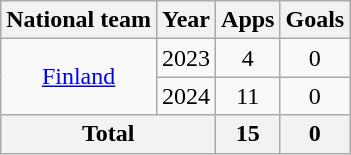<table class="wikitable" style="text-align:center">
<tr>
<th>National team</th>
<th>Year</th>
<th>Apps</th>
<th>Goals</th>
</tr>
<tr>
<td rowspan="2"><a href='#'>Finland</a></td>
<td>2023</td>
<td>4</td>
<td>0</td>
</tr>
<tr>
<td>2024</td>
<td>11</td>
<td>0</td>
</tr>
<tr>
<th colspan="2">Total</th>
<th>15</th>
<th>0</th>
</tr>
</table>
